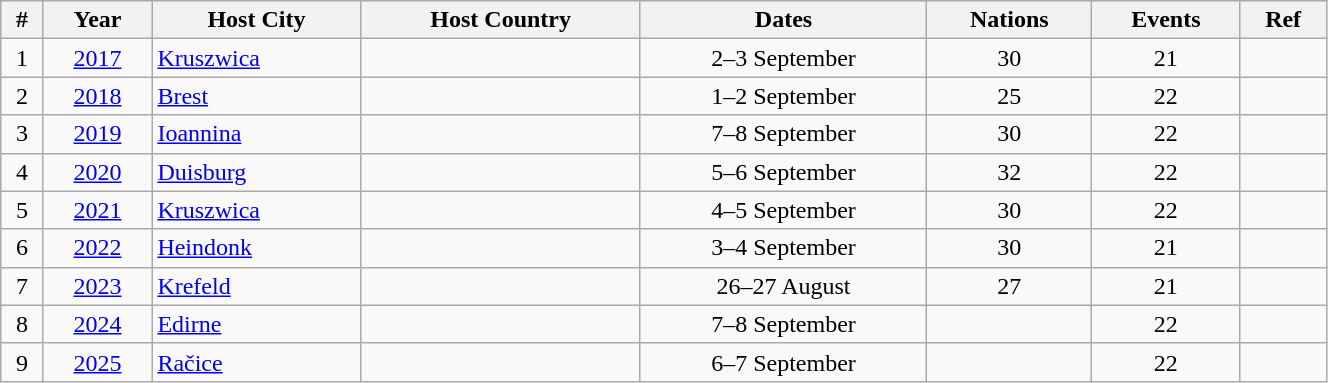<table class="wikitable" style="font-size:100%; text-align:center; width:70%;">
<tr bgcolor=#CCDDEE>
<th>#</th>
<th>Year</th>
<th>Host City</th>
<th>Host Country</th>
<th>Dates</th>
<th>Nations</th>
<th>Events</th>
<th>Ref</th>
</tr>
<tr>
<td>1</td>
<td><a href='#'>2017</a></td>
<td align=left><a href='#'>Kruszwica</a></td>
<td align=left></td>
<td>2–3 September</td>
<td>30</td>
<td>21</td>
<td></td>
</tr>
<tr>
<td>2</td>
<td><a href='#'>2018</a></td>
<td align=left><a href='#'>Brest</a></td>
<td align=left></td>
<td>1–2 September</td>
<td>25</td>
<td>22</td>
<td></td>
</tr>
<tr>
<td>3</td>
<td><a href='#'>2019</a></td>
<td align=left><a href='#'>Ioannina</a></td>
<td align=left></td>
<td>7–8 September</td>
<td>30</td>
<td>22</td>
<td></td>
</tr>
<tr>
<td>4</td>
<td><a href='#'>2020</a></td>
<td align=left><a href='#'>Duisburg</a></td>
<td align=left></td>
<td>5–6 September</td>
<td>32</td>
<td>22</td>
<td></td>
</tr>
<tr>
<td>5</td>
<td><a href='#'>2021</a></td>
<td align=left><a href='#'>Kruszwica</a></td>
<td align=left></td>
<td>4–5 September</td>
<td>30</td>
<td>22</td>
<td></td>
</tr>
<tr>
<td>6</td>
<td><a href='#'>2022</a></td>
<td align=left><a href='#'>Heindonk</a></td>
<td align=left></td>
<td>3–4 September</td>
<td>30</td>
<td>21</td>
<td></td>
</tr>
<tr>
<td>7</td>
<td><a href='#'>2023</a></td>
<td align=left><a href='#'>Krefeld</a></td>
<td align=left></td>
<td>26–27 August</td>
<td>27</td>
<td>21</td>
<td></td>
</tr>
<tr>
<td>8</td>
<td><a href='#'>2024</a></td>
<td align=left><a href='#'>Edirne</a></td>
<td align=left></td>
<td>7–8 September</td>
<td></td>
<td>22</td>
<td></td>
</tr>
<tr>
<td>9</td>
<td><a href='#'>2025</a></td>
<td align=left><a href='#'>Račice</a></td>
<td align=left></td>
<td>6–7 September</td>
<td></td>
<td>22</td>
<td></td>
</tr>
</table>
